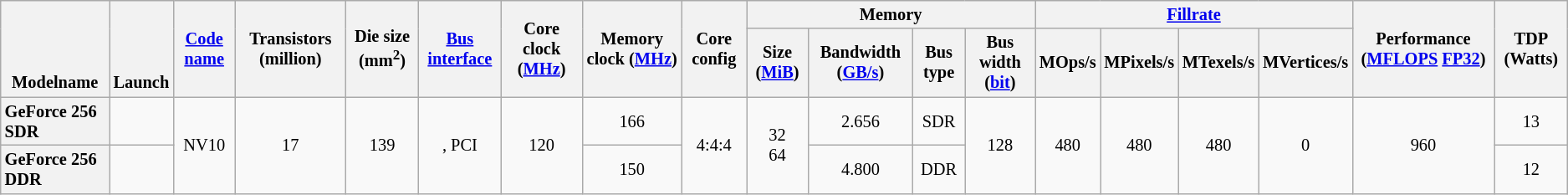<table class="mw-datatable wikitable sortable sort-under" style="font-size:85%; text-align:center;">
<tr>
<th rowspan="2" style="vertical-align: bottom">Modelname</th>
<th rowspan="2" style="vertical-align: bottom">Launch</th>
<th rowspan="2"><a href='#'>Code name</a></th>
<th rowspan="2">Transistors (million)</th>
<th rowspan="2">Die size (mm<sup>2</sup>)</th>
<th rowspan="2"><a href='#'>Bus</a> <a href='#'>interface</a></th>
<th rowspan="2">Core clock (<a href='#'>MHz</a>)</th>
<th rowspan="2">Memory clock (<a href='#'>MHz</a>)</th>
<th rowspan="2">Core config</th>
<th colspan="4">Memory</th>
<th colspan="4"><a href='#'>Fillrate</a></th>
<th rowspan="2">Performance (<a href='#'>MFLOPS</a> <a href='#'>FP32</a>)</th>
<th rowspan="2">TDP (Watts)</th>
</tr>
<tr>
<th>Size (<a href='#'>MiB</a>)</th>
<th>Bandwidth (<a href='#'>GB/s</a>)</th>
<th>Bus type</th>
<th>Bus width (<a href='#'>bit</a>)</th>
<th>MOps/s</th>
<th>MPixels/s</th>
<th>MTexels/s</th>
<th>MVertices/s</th>
</tr>
<tr>
<th style="text-align:left">GeForce 256 SDR</th>
<td></td>
<td rowspan="2">NV10</td>
<td rowspan="2">17</td>
<td rowspan="2">139</td>
<td rowspan="2">, PCI</td>
<td rowspan="2">120</td>
<td>166</td>
<td rowspan="2">4:4:4</td>
<td rowspan="2">32<br>64</td>
<td>2.656</td>
<td>SDR</td>
<td rowspan="2">128</td>
<td rowspan="2">480</td>
<td rowspan="2">480</td>
<td rowspan="2">480</td>
<td rowspan="2">0</td>
<td rowspan="2">960</td>
<td>13</td>
</tr>
<tr>
<th style="text-align:left">GeForce 256 DDR</th>
<td></td>
<td>150</td>
<td>4.800</td>
<td>DDR</td>
<td>12</td>
</tr>
</table>
